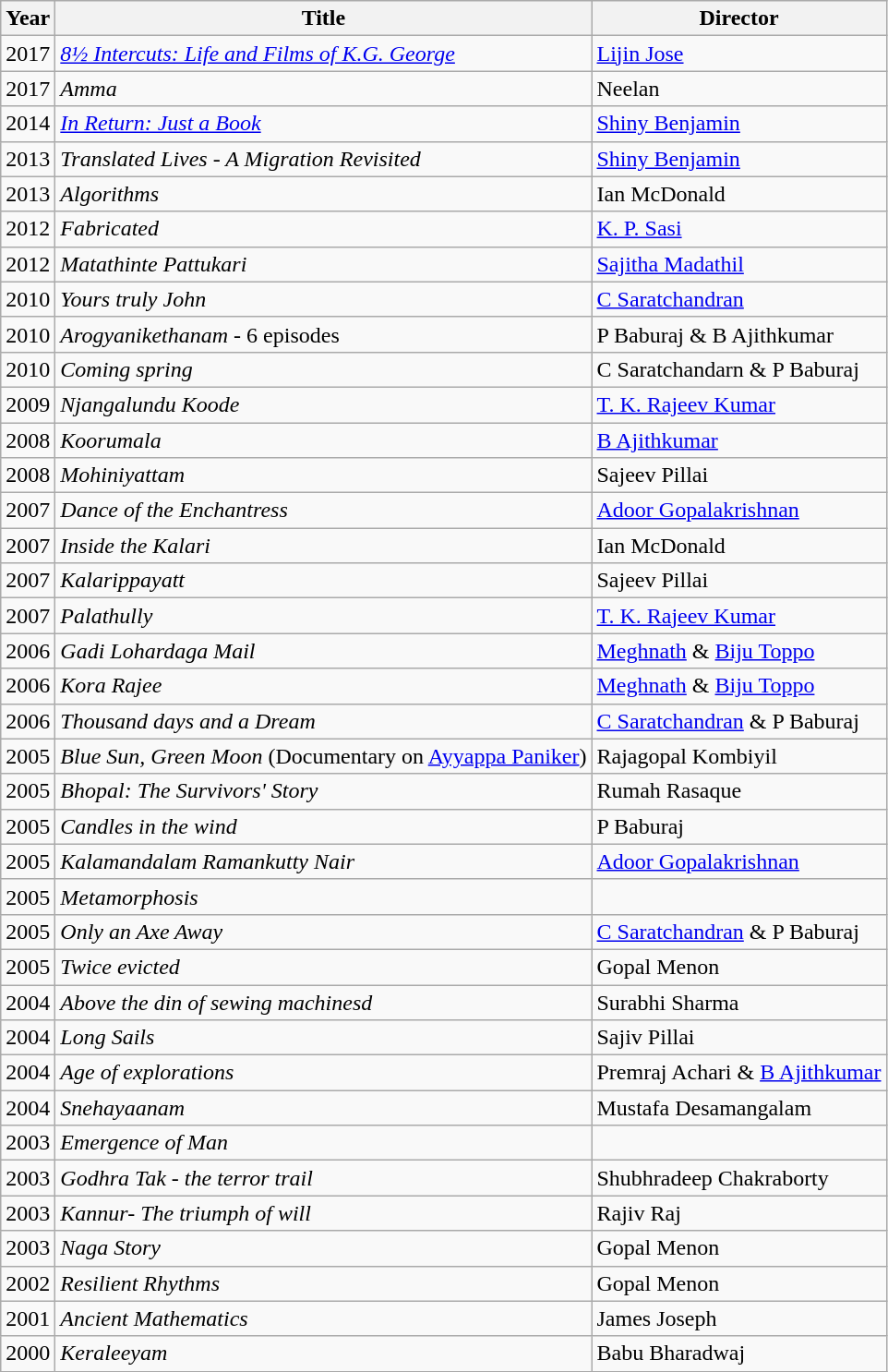<table class="wikitable sortable">
<tr ">
<th>Year</th>
<th>Title</th>
<th>Director</th>
</tr>
<tr>
<td>2017</td>
<td><a href='#'><em>8½ Intercuts: Life and Films of K.G. George</em></a></td>
<td><a href='#'>Lijin Jose</a></td>
</tr>
<tr>
<td>2017</td>
<td><em>Amma</em></td>
<td>Neelan</td>
</tr>
<tr>
<td>2014</td>
<td><em><a href='#'>In Return: Just a Book</a></em></td>
<td><a href='#'>Shiny Benjamin</a></td>
</tr>
<tr>
<td>2013</td>
<td><em>Translated Lives - A Migration Revisited </em></td>
<td><a href='#'>Shiny Benjamin</a></td>
</tr>
<tr>
<td>2013</td>
<td><em>Algorithms</em></td>
<td>Ian McDonald</td>
</tr>
<tr>
<td>2012</td>
<td><em>Fabricated</em></td>
<td><a href='#'>K. P. Sasi</a></td>
</tr>
<tr>
<td>2012</td>
<td><em>Matathinte Pattukari</em></td>
<td><a href='#'>Sajitha Madathil</a></td>
</tr>
<tr>
<td>2010</td>
<td><em>Yours truly John</em></td>
<td><a href='#'>C Saratchandran</a></td>
</tr>
<tr>
<td>2010</td>
<td><em>Arogyanikethanam</em> - 6 episodes</td>
<td>P Baburaj & B Ajithkumar</td>
</tr>
<tr>
<td>2010</td>
<td><em>Coming spring</em></td>
<td>C Saratchandarn & P Baburaj</td>
</tr>
<tr>
<td>2009</td>
<td><em>Njangalundu Koode</em></td>
<td><a href='#'>T. K. Rajeev Kumar</a></td>
</tr>
<tr>
<td>2008</td>
<td><em>Koorumala</em></td>
<td><a href='#'>B Ajithkumar</a></td>
</tr>
<tr>
<td>2008</td>
<td><em>Mohiniyattam</em></td>
<td>Sajeev Pillai</td>
</tr>
<tr>
<td>2007</td>
<td><em>Dance of the Enchantress</em></td>
<td><a href='#'>Adoor Gopalakrishnan</a></td>
</tr>
<tr>
<td>2007</td>
<td><em>Inside the Kalari</em></td>
<td>Ian McDonald</td>
</tr>
<tr>
<td>2007</td>
<td><em>Kalarippayatt</em></td>
<td>Sajeev Pillai</td>
</tr>
<tr>
<td>2007</td>
<td><em>Palathully</em></td>
<td><a href='#'>T. K. Rajeev Kumar</a></td>
</tr>
<tr>
<td>2006</td>
<td><em>Gadi Lohardaga Mail</em></td>
<td><a href='#'>Meghnath</a> & <a href='#'>Biju Toppo</a></td>
</tr>
<tr>
<td>2006</td>
<td><em>Kora Rajee</em></td>
<td><a href='#'>Meghnath</a> & <a href='#'>Biju Toppo</a></td>
</tr>
<tr>
<td>2006</td>
<td><em>Thousand days and a Dream</em></td>
<td><a href='#'>C Saratchandran</a>  & P Baburaj</td>
</tr>
<tr>
<td>2005</td>
<td><em>Blue Sun, Green Moon</em> (Documentary on <a href='#'>Ayyappa Paniker</a>)</td>
<td>Rajagopal Kombiyil</td>
</tr>
<tr>
<td>2005</td>
<td><em>Bhopal: The Survivors' Story</em></td>
<td>Rumah Rasaque</td>
</tr>
<tr>
<td>2005</td>
<td><em>Candles in the wind</em></td>
<td>P Baburaj</td>
</tr>
<tr>
<td>2005</td>
<td><em>Kalamandalam Ramankutty Nair</em></td>
<td><a href='#'>Adoor Gopalakrishnan</a></td>
</tr>
<tr>
<td>2005</td>
<td><em>Metamorphosis</em></td>
<td></td>
</tr>
<tr>
<td>2005</td>
<td><em>Only an Axe Away</em></td>
<td><a href='#'>C Saratchandran</a> & P Baburaj</td>
</tr>
<tr>
<td>2005</td>
<td><em>Twice evicted</em></td>
<td>Gopal Menon</td>
</tr>
<tr>
<td>2004</td>
<td><em>Above the din of sewing machinesd</em></td>
<td>Surabhi Sharma</td>
</tr>
<tr>
<td>2004</td>
<td><em>Long Sails</em></td>
<td>Sajiv Pillai</td>
</tr>
<tr>
<td>2004</td>
<td><em>Age of explorations</em></td>
<td>Premraj Achari & <a href='#'>B Ajithkumar</a></td>
</tr>
<tr>
<td>2004</td>
<td><em>Snehayaanam</em></td>
<td>Mustafa Desamangalam</td>
</tr>
<tr>
<td>2003</td>
<td><em>Emergence of Man</em></td>
<td></td>
</tr>
<tr>
<td>2003</td>
<td><em>Godhra Tak - the terror trail</em></td>
<td>Shubhradeep Chakraborty</td>
</tr>
<tr>
<td>2003</td>
<td><em>Kannur- The triumph of will</em></td>
<td>Rajiv Raj</td>
</tr>
<tr>
<td>2003</td>
<td><em>Naga Story</em></td>
<td>Gopal Menon</td>
</tr>
<tr>
<td>2002</td>
<td><em>Resilient Rhythms</em></td>
<td>Gopal Menon</td>
</tr>
<tr>
<td>2001</td>
<td><em>Ancient Mathematics</em></td>
<td>James Joseph</td>
</tr>
<tr>
<td>2000</td>
<td><em>Keraleeyam</em></td>
<td>Babu Bharadwaj</td>
</tr>
<tr>
</tr>
</table>
